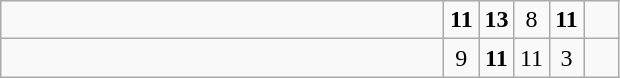<table class="wikitable">
<tr>
<td style="width:18em"><strong></strong></td>
<td align=center style="width:1em"><strong>11</strong></td>
<td align=center style="width:1em"><strong>13</strong></td>
<td align=center style="width:1em">8</td>
<td align=center style="width:1em"><strong>11</strong></td>
<td align=center style="width:1em"></td>
</tr>
<tr>
<td style="width:18em"></td>
<td align=center style="width:1em">9</td>
<td align=center style="width:1em"><strong>11</strong></td>
<td align=center style="width:1em">11</td>
<td align=center style="width:1em">3</td>
<td align=center style="width:1em"></td>
</tr>
</table>
